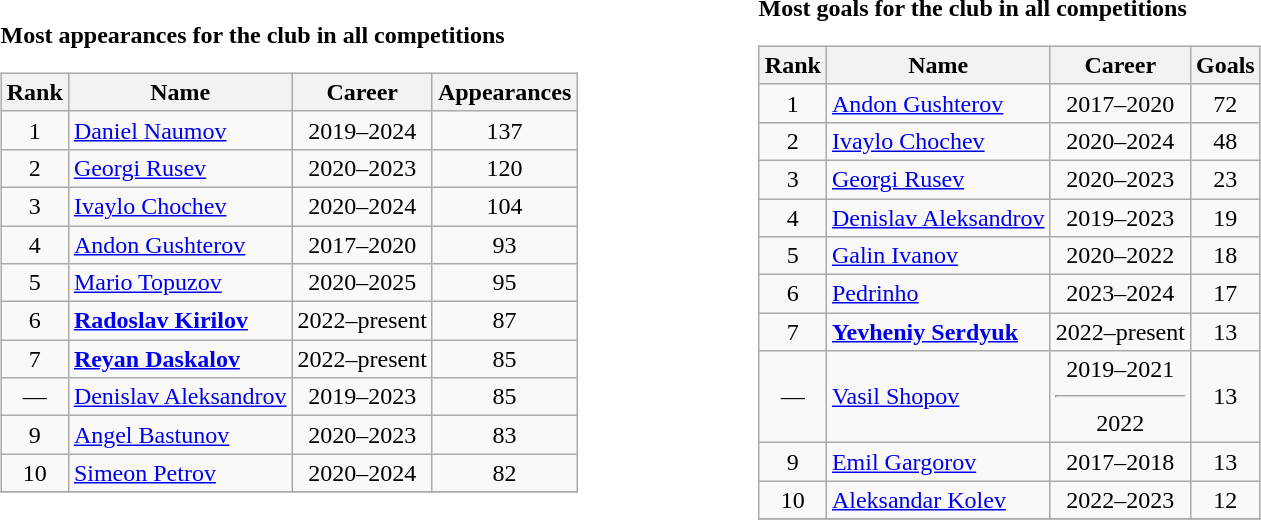<table>
<tr>
<td valign="top" width=40%><br><br><strong>Most appearances for the club in all competitions </strong><table class="wikitable" style="text-align: center;">
<tr>
<th>Rank</th>
<th>Name</th>
<th>Career</th>
<th>Appearances</th>
</tr>
<tr>
<td>1</td>
<td style="text-align:left"> <a href='#'>Daniel Naumov</a></td>
<td>2019–2024</td>
<td>137</td>
</tr>
<tr>
<td>2</td>
<td style="text-align:left"> <a href='#'>Georgi Rusev</a></td>
<td>2020–2023</td>
<td>120</td>
</tr>
<tr>
<td>3</td>
<td style="text-align:left"> <a href='#'>Ivaylo Chochev</a></td>
<td>2020–2024</td>
<td>104</td>
</tr>
<tr>
<td>4</td>
<td style="text-align:left"> <a href='#'>Andon Gushterov</a></td>
<td>2017–2020</td>
<td>93</td>
</tr>
<tr>
<td>5</td>
<td style="text-align:left"> <a href='#'>Mario Topuzov</a></td>
<td>2020–2025</td>
<td>95</td>
</tr>
<tr>
<td>6</td>
<td style="text-align:left"> <strong><a href='#'>Radoslav Kirilov</a></strong></td>
<td>2022–present</td>
<td>87</td>
</tr>
<tr>
<td>7</td>
<td style="text-align:left"> <strong><a href='#'>Reyan Daskalov</a></strong></td>
<td>2022–present</td>
<td>85</td>
</tr>
<tr>
<td>—</td>
<td style="text-align:left"> <a href='#'>Denislav Aleksandrov</a></td>
<td>2019–2023</td>
<td>85</td>
</tr>
<tr>
<td>9</td>
<td style="text-align:left"> <a href='#'>Angel Bastunov</a></td>
<td>2020–2023</td>
<td>83</td>
</tr>
<tr>
<td>10</td>
<td style="text-align:left"> <a href='#'>Simeon Petrov</a></td>
<td>2020–2024</td>
<td>82</td>
</tr>
<tr>
</tr>
</table>
</td>
<td valign="top" width=40%><br><strong>Most goals for the club in all competitions</strong><table class="wikitable" style="text-align: center;">
<tr>
<th>Rank</th>
<th>Name</th>
<th>Career</th>
<th>Goals</th>
</tr>
<tr>
<td>1</td>
<td style="text-align:left"> <a href='#'>Andon Gushterov</a></td>
<td>2017–2020</td>
<td>72</td>
</tr>
<tr>
<td>2</td>
<td style="text-align:left"> <a href='#'>Ivaylo Chochev</a></td>
<td>2020–2024</td>
<td>48</td>
</tr>
<tr>
<td>3</td>
<td style="text-align:left"> <a href='#'>Georgi Rusev</a></td>
<td>2020–2023</td>
<td>23</td>
</tr>
<tr>
<td>4</td>
<td style="text-align:left"> <a href='#'>Denislav Aleksandrov</a></td>
<td>2019–2023</td>
<td>19</td>
</tr>
<tr>
<td>5</td>
<td style="text-align:left"> <a href='#'>Galin Ivanov</a></td>
<td>2020–2022</td>
<td>18</td>
</tr>
<tr>
<td>6</td>
<td style="text-align:left"> <a href='#'>Pedrinho</a></td>
<td>2023–2024</td>
<td>17</td>
</tr>
<tr>
<td>7</td>
<td style="text-align:left"> <strong><a href='#'>Yevheniy Serdyuk</a></strong></td>
<td>2022–present</td>
<td>13</td>
</tr>
<tr>
<td>—</td>
<td style="text-align:left"> <a href='#'>Vasil Shopov</a></td>
<td>2019–2021<hr>2022</td>
<td>13</td>
</tr>
<tr>
<td>9</td>
<td style="text-align:left"> <a href='#'>Emil Gargorov</a></td>
<td>2017–2018</td>
<td>13</td>
</tr>
<tr>
<td>10</td>
<td style="text-align:left"> <a href='#'>Aleksandar Kolev</a></td>
<td>2022–2023</td>
<td>12</td>
</tr>
<tr>
</tr>
</table>
</td>
</tr>
</table>
